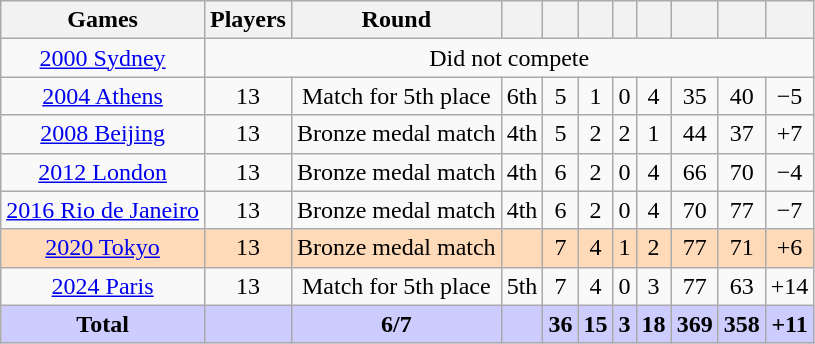<table class="wikitable sortable collapsible collapsed">
<tr>
<th>Games</th>
<th>Players</th>
<th>Round</th>
<th></th>
<th></th>
<th></th>
<th></th>
<th></th>
<th></th>
<th></th>
<th></th>
</tr>
<tr align=center>
<td><a href='#'>2000 Sydney</a></td>
<td colspan=11>Did not compete</td>
</tr>
<tr align=center>
<td><a href='#'>2004 Athens</a></td>
<td>13</td>
<td>Match for 5th place</td>
<td>6th</td>
<td>5</td>
<td>1</td>
<td>0</td>
<td>4</td>
<td>35</td>
<td>40</td>
<td>−5</td>
</tr>
<tr align=center>
<td><a href='#'>2008 Beijing</a></td>
<td>13</td>
<td>Bronze medal match</td>
<td>4th</td>
<td>5</td>
<td>2</td>
<td>2</td>
<td>1</td>
<td>44</td>
<td>37</td>
<td>+7</td>
</tr>
<tr align=center>
<td><a href='#'>2012 London</a></td>
<td>13</td>
<td>Bronze medal match</td>
<td>4th</td>
<td>6</td>
<td>2</td>
<td>0</td>
<td>4</td>
<td>66</td>
<td>70</td>
<td>−4</td>
</tr>
<tr align=center>
<td><a href='#'>2016 Rio de Janeiro</a></td>
<td>13</td>
<td>Bronze medal match</td>
<td>4th</td>
<td>6</td>
<td>2</td>
<td>0</td>
<td>4</td>
<td>70</td>
<td>77</td>
<td>−7</td>
</tr>
<tr align=center style="background:#ffdab9;">
<td><a href='#'>2020 Tokyo</a></td>
<td>13</td>
<td>Bronze medal match</td>
<td></td>
<td>7</td>
<td>4</td>
<td>1</td>
<td>2</td>
<td>77</td>
<td>71</td>
<td>+6</td>
</tr>
<tr align=center>
<td><a href='#'>2024 Paris</a></td>
<td>13</td>
<td>Match for 5th place</td>
<td>5th</td>
<td>7</td>
<td>4</td>
<td>0</td>
<td>3</td>
<td>77</td>
<td>63</td>
<td>+14</td>
</tr>
<tr style="text-align:center; background-color:#ccf;">
<td><strong>Total</strong></td>
<td></td>
<td><strong>6/7</strong></td>
<td></td>
<td><strong>36</strong></td>
<td><strong>15</strong></td>
<td><strong>3</strong></td>
<td><strong>18</strong></td>
<td><strong>369</strong></td>
<td><strong>358</strong></td>
<td><strong>+11</strong></td>
</tr>
</table>
